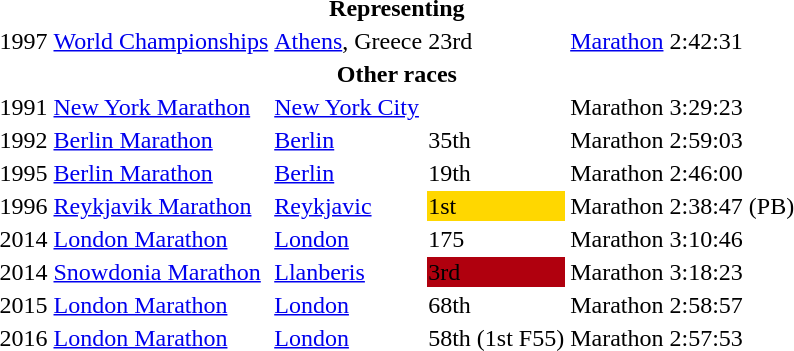<table>
<tr>
<th colspan="6">Representing </th>
</tr>
<tr>
<td>1997</td>
<td><a href='#'>World Championships</a></td>
<td><a href='#'>Athens</a>, Greece</td>
<td>23rd</td>
<td><a href='#'>Marathon</a></td>
<td>2:42:31</td>
</tr>
<tr>
<th colspan="6">Other races</th>
</tr>
<tr>
<td>1991</td>
<td><a href='#'>New York Marathon</a></td>
<td><a href='#'>New York City</a></td>
<td></td>
<td>Marathon</td>
<td>3:29:23</td>
</tr>
<tr>
<td>1992</td>
<td><a href='#'>Berlin Marathon</a></td>
<td><a href='#'>Berlin</a></td>
<td>35th</td>
<td>Marathon</td>
<td>2:59:03</td>
</tr>
<tr>
<td>1995</td>
<td><a href='#'>Berlin Marathon</a></td>
<td><a href='#'>Berlin</a></td>
<td>19th</td>
<td>Marathon</td>
<td>2:46:00</td>
</tr>
<tr>
<td>1996</td>
<td><a href='#'>Reykjavik Marathon</a></td>
<td><a href='#'>Reykjavic</a></td>
<td bgcolor="gold">1st</td>
<td>Marathon</td>
<td>2:38:47 (PB)</td>
</tr>
<tr>
<td>2014</td>
<td><a href='#'>London Marathon</a></td>
<td><a href='#'>London</a></td>
<td>175</td>
<td>Marathon</td>
<td>3:10:46</td>
</tr>
<tr>
<td>2014</td>
<td><a href='#'>Snowdonia Marathon</a></td>
<td><a href='#'>Llanberis</a></td>
<td bgcolor="bronze">3rd</td>
<td>Marathon</td>
<td>3:18:23</td>
</tr>
<tr>
<td>2015</td>
<td><a href='#'>London Marathon</a></td>
<td><a href='#'>London</a></td>
<td>68th</td>
<td>Marathon</td>
<td>2:58:57</td>
</tr>
<tr>
<td>2016</td>
<td><a href='#'>London Marathon</a></td>
<td><a href='#'>London</a></td>
<td>58th (1st F55)</td>
<td>Marathon</td>
<td>2:57:53</td>
</tr>
</table>
